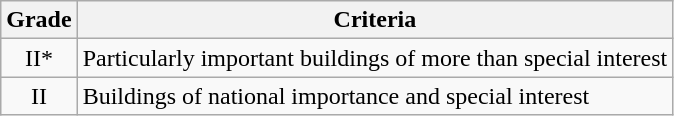<table class="wikitable">
<tr>
<th>Grade</th>
<th>Criteria</th>
</tr>
<tr>
<td align="center" >II*</td>
<td>Particularly important buildings of more than special interest</td>
</tr>
<tr>
<td align="center" >II</td>
<td>Buildings of national importance and special interest</td>
</tr>
</table>
